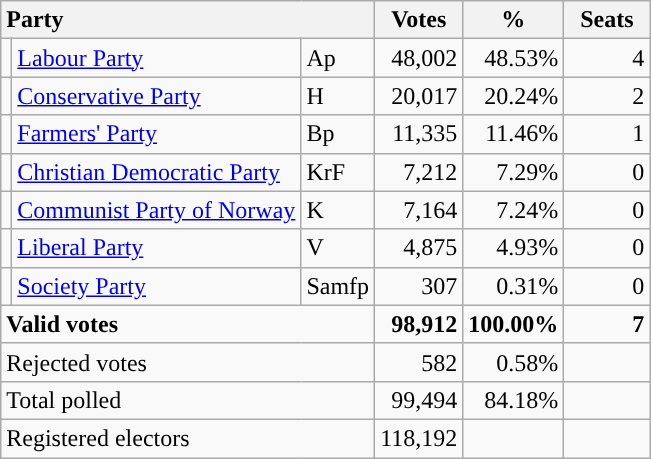<table class="wikitable" border="1" style="text-align:right;">
<tr>
<th style="text-align:left;" colspan=3>Party</th>
<th align=center width="50">Votes</th>
<th align=center width="50">%</th>
<th align=center width="50">Seats</th>
</tr>
<tr>
<td style="color:inherit;background:"></td>
<td align=left><a href='#'>Labour Party</a></td>
<td align=left>Ap</td>
<td>48,002</td>
<td>48.53%</td>
<td>4</td>
</tr>
<tr>
<td style="color:inherit;background:"></td>
<td align=left><a href='#'>Conservative Party</a></td>
<td align=left>H</td>
<td>20,017</td>
<td>20.24%</td>
<td>2</td>
</tr>
<tr>
<td style="color:inherit;background:"></td>
<td align=left><a href='#'>Farmers' Party</a></td>
<td align=left>Bp</td>
<td>11,335</td>
<td>11.46%</td>
<td>1</td>
</tr>
<tr>
<td style="color:inherit;background:"></td>
<td align=left><a href='#'>Christian Democratic Party</a></td>
<td align=left>KrF</td>
<td>7,212</td>
<td>7.29%</td>
<td>0</td>
</tr>
<tr>
<td style="color:inherit;background:"></td>
<td align=left><a href='#'>Communist Party of Norway</a></td>
<td align=left>K</td>
<td>7,164</td>
<td>7.24%</td>
<td>0</td>
</tr>
<tr>
<td style="color:inherit;background:"></td>
<td align=left><a href='#'>Liberal Party</a></td>
<td align=left>V</td>
<td>4,875</td>
<td>4.93%</td>
<td>0</td>
</tr>
<tr>
<td></td>
<td align=left><a href='#'>Society Party</a></td>
<td align=left>Samfp</td>
<td>307</td>
<td>0.31%</td>
<td>0</td>
</tr>
<tr style="font-weight:bold">
<td align=left colspan=3>Valid votes</td>
<td>98,912</td>
<td>100.00%</td>
<td>7</td>
</tr>
<tr>
<td align=left colspan=3>Rejected votes</td>
<td>582</td>
<td>0.58%</td>
<td></td>
</tr>
<tr>
<td align=left colspan=3>Total polled</td>
<td>99,494</td>
<td>84.18%</td>
<td></td>
</tr>
<tr>
<td align=left colspan=3>Registered electors</td>
<td>118,192</td>
<td></td>
<td></td>
</tr>
</table>
